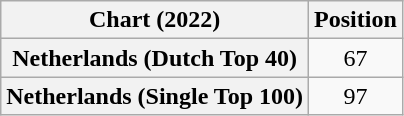<table class="wikitable sortable plainrowheaders" style="text-align:center">
<tr>
<th scope="col">Chart (2022)</th>
<th scope="col">Position</th>
</tr>
<tr>
<th scope="row">Netherlands (Dutch Top 40)</th>
<td>67</td>
</tr>
<tr>
<th scope="row">Netherlands (Single Top 100)</th>
<td>97</td>
</tr>
</table>
